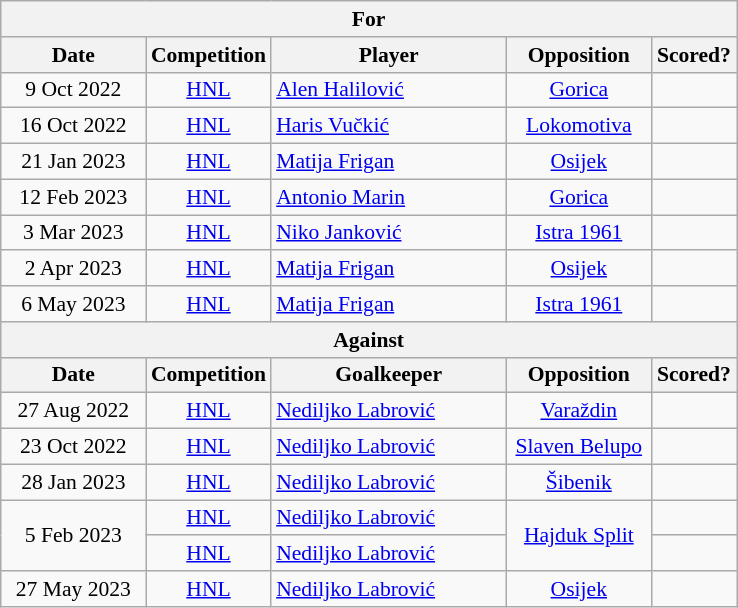<table class="wikitable" style="text-align:center; font-size:90%; ">
<tr>
<th colspan=5>For</th>
</tr>
<tr>
<th width=90>Date</th>
<th width=70>Competition</th>
<th width=150>Player</th>
<th width=90>Opposition</th>
<th width=50>Scored?</th>
</tr>
<tr>
<td>9 Oct 2022</td>
<td><a href='#'>HNL</a></td>
<td style="text-align:left;"> <a href='#'>Alen Halilović</a></td>
<td><a href='#'>Gorica</a></td>
<td></td>
</tr>
<tr>
<td>16 Oct 2022</td>
<td><a href='#'>HNL</a></td>
<td style="text-align:left;"> <a href='#'>Haris Vučkić</a></td>
<td><a href='#'>Lokomotiva</a></td>
<td></td>
</tr>
<tr>
<td>21 Jan 2023</td>
<td><a href='#'>HNL</a></td>
<td style="text-align:left;"> <a href='#'>Matija Frigan</a></td>
<td><a href='#'>Osijek</a></td>
<td></td>
</tr>
<tr>
<td>12 Feb 2023</td>
<td><a href='#'>HNL</a></td>
<td style="text-align:left;"> <a href='#'>Antonio Marin</a></td>
<td><a href='#'>Gorica</a></td>
<td></td>
</tr>
<tr>
<td>3 Mar 2023</td>
<td><a href='#'>HNL</a></td>
<td style="text-align:left;"> <a href='#'>Niko Janković</a></td>
<td><a href='#'>Istra 1961</a></td>
<td></td>
</tr>
<tr>
<td>2 Apr 2023</td>
<td><a href='#'>HNL</a></td>
<td style="text-align:left;"> <a href='#'>Matija Frigan</a></td>
<td><a href='#'>Osijek</a></td>
<td></td>
</tr>
<tr>
<td>6 May 2023</td>
<td><a href='#'>HNL</a></td>
<td style="text-align:left;"> <a href='#'>Matija Frigan</a></td>
<td><a href='#'>Istra 1961</a></td>
<td></td>
</tr>
<tr>
<th colspan=5>Against</th>
</tr>
<tr>
<th width=90>Date</th>
<th width=70>Competition</th>
<th width=150>Goalkeeper</th>
<th width=90>Opposition</th>
<th width=50>Scored?</th>
</tr>
<tr>
<td>27 Aug 2022</td>
<td><a href='#'>HNL</a></td>
<td style="text-align:left;"> <a href='#'>Nediljko Labrović</a></td>
<td><a href='#'>Varaždin</a></td>
<td></td>
</tr>
<tr>
<td>23 Oct 2022</td>
<td><a href='#'>HNL</a></td>
<td style="text-align:left;"> <a href='#'>Nediljko Labrović</a></td>
<td><a href='#'>Slaven Belupo</a></td>
<td></td>
</tr>
<tr>
<td>28 Jan 2023</td>
<td><a href='#'>HNL</a></td>
<td style="text-align:left;"> <a href='#'>Nediljko Labrović</a></td>
<td><a href='#'>Šibenik</a></td>
<td></td>
</tr>
<tr>
<td rowspan=2>5 Feb 2023</td>
<td><a href='#'>HNL</a></td>
<td style="text-align:left;"> <a href='#'>Nediljko Labrović</a></td>
<td rowspan=2><a href='#'>Hajduk Split</a></td>
<td></td>
</tr>
<tr>
<td><a href='#'>HNL</a></td>
<td style="text-align:left;"> <a href='#'>Nediljko Labrović</a></td>
<td></td>
</tr>
<tr>
<td>27 May 2023</td>
<td><a href='#'>HNL</a></td>
<td style="text-align:left;"> <a href='#'>Nediljko Labrović</a></td>
<td><a href='#'>Osijek</a></td>
<td></td>
</tr>
</table>
